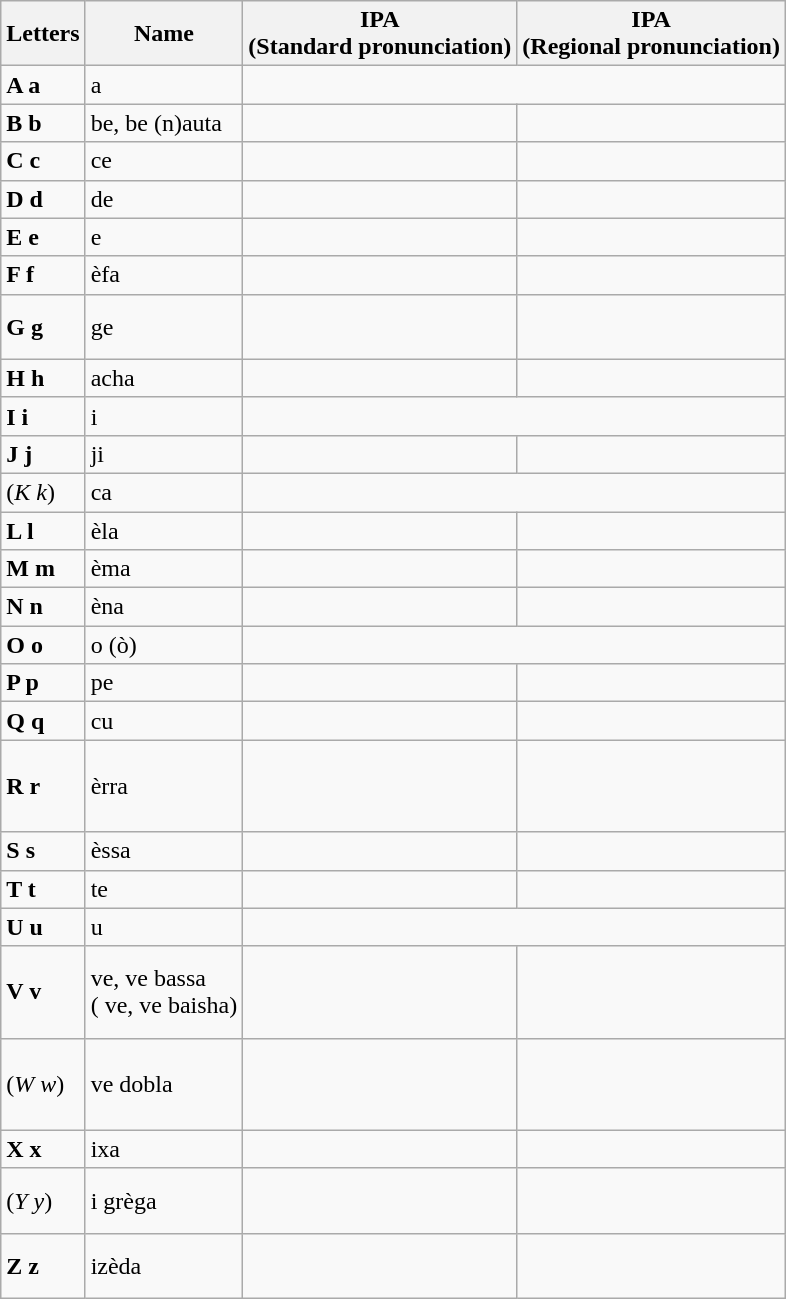<table class="wikitable" style="text-align:left">
<tr>
<th>Letters</th>
<th>Name</th>
<th>IPA<br>(Standard pronunciation)</th>
<th>IPA<br>(Regional pronunciation)</th>
</tr>
<tr>
<td><strong>A a</strong></td>
<td>a</td>
<td colspan="2"></td>
</tr>
<tr>
<td><strong>B b</strong></td>
<td>be, be (n)auta</td>
<td></td>
<td><a href='#'></a> <br><a href='#'></a> <a href='#'></a> </td>
</tr>
<tr>
<td><strong>C c</strong></td>
<td>ce</td>
<td></td>
<td> </td>
</tr>
<tr>
<td><strong>D d</strong></td>
<td>de</td>
<td></td>
<td> </td>
</tr>
<tr>
<td><strong>E e</strong></td>
<td>e</td>
<td></td>
<td> </td>
</tr>
<tr>
<td><strong>F f</strong></td>
<td>èfa</td>
<td></td>
<td> <a href='#'></a> <br>  </td>
</tr>
<tr>
<td><strong>G g</strong></td>
<td>ge</td>
<td></td>
<td> <br> <br><a href='#'></a> </td>
</tr>
<tr>
<td><strong>H h</strong></td>
<td>acha</td>
<td></td>
<td>  <br>  </td>
</tr>
<tr>
<td><strong>I i</strong></td>
<td>i</td>
<td colspan="2"></td>
</tr>
<tr>
<td><strong>J j</strong></td>
<td>ji</td>
<td></td>
<td> </td>
</tr>
<tr>
<td>(<em>K k</em>)</td>
<td>ca</td>
<td colspan="2"></td>
</tr>
<tr>
<td><strong>L l</strong></td>
<td>èla</td>
<td></td>
<td>  <br>  </td>
</tr>
<tr>
<td><strong>M m</strong></td>
<td>èma</td>
<td></td>
<td>  <br>  </td>
</tr>
<tr>
<td><strong>N n</strong></td>
<td>èna</td>
<td></td>
<td>  <br>  </td>
</tr>
<tr>
<td><strong>O o</strong></td>
<td>o (ò)</td>
<td colspan="2"></td>
</tr>
<tr>
<td><strong>P p</strong></td>
<td>pe</td>
<td></td>
<td> </td>
</tr>
<tr>
<td><strong>Q q</strong></td>
<td>cu</td>
<td></td>
<td> </td>
</tr>
<tr>
<td><strong>R r</strong></td>
<td>èrra</td>
<td></td>
<td>  <br> <br> <br><a href='#'></a> </td>
</tr>
<tr>
<td><strong>S s</strong></td>
<td>èssa</td>
<td></td>
<td>  <br>  </td>
</tr>
<tr>
<td><strong>T t</strong></td>
<td>te</td>
<td></td>
<td> </td>
</tr>
<tr>
<td><strong>U u</strong></td>
<td>u</td>
<td colspan="2"></td>
</tr>
<tr>
<td><strong>V v</strong></td>
<td>ve, ve bassa<br>( ve, ve baisha)</td>
<td></td>
<td> <br>  <br>  <br> </td>
</tr>
<tr>
<td>(<em>W w</em>)</td>
<td>ve dobla</td>
<td></td>
<td> <br>  <br>  <br> </td>
</tr>
<tr>
<td><strong>X x</strong></td>
<td>ixa</td>
<td></td>
<td>    <br>  </td>
</tr>
<tr>
<td>(<em>Y y</em>)</td>
<td>i grèga</td>
<td></td>
<td>  <br> <br>  </td>
</tr>
<tr>
<td><strong>Z z</strong></td>
<td>izèda</td>
<td></td>
<td>  <br> <br>  </td>
</tr>
</table>
